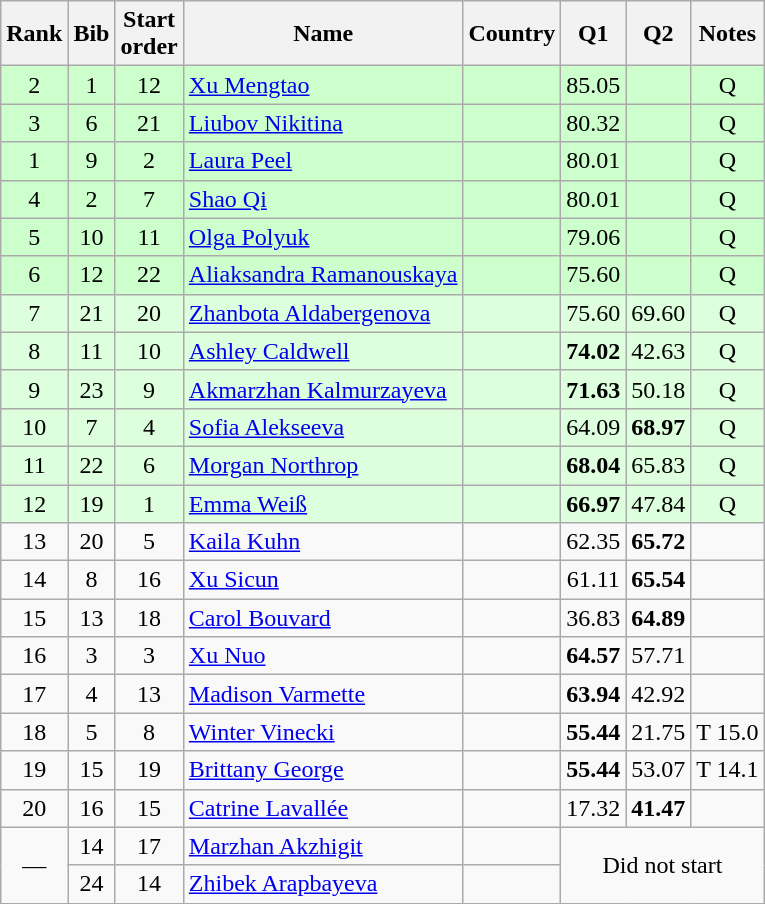<table class="wikitable sortable" style="text-align:center">
<tr>
<th>Rank</th>
<th>Bib</th>
<th>Start<br>order</th>
<th>Name</th>
<th>Country</th>
<th>Q1</th>
<th>Q2</th>
<th>Notes</th>
</tr>
<tr bgcolor=ccffcc>
<td>2</td>
<td>1</td>
<td>12</td>
<td align=left><a href='#'>Xu Mengtao</a></td>
<td align=left></td>
<td>85.05</td>
<td></td>
<td>Q</td>
</tr>
<tr bgcolor=ccffcc>
<td>3</td>
<td>6</td>
<td>21</td>
<td align=left><a href='#'>Liubov Nikitina</a></td>
<td align=left></td>
<td>80.32</td>
<td></td>
<td>Q</td>
</tr>
<tr bgcolor=ccffcc>
<td>1</td>
<td>9</td>
<td>2</td>
<td align=left><a href='#'>Laura Peel</a></td>
<td align=left></td>
<td>80.01</td>
<td></td>
<td>Q</td>
</tr>
<tr bgcolor=ccffcc>
<td>4</td>
<td>2</td>
<td>7</td>
<td align=left><a href='#'>Shao Qi</a></td>
<td align=left></td>
<td>80.01</td>
<td></td>
<td>Q</td>
</tr>
<tr bgcolor=ccffcc>
<td>5</td>
<td>10</td>
<td>11</td>
<td align=left><a href='#'>Olga Polyuk</a></td>
<td align=left></td>
<td>79.06</td>
<td></td>
<td>Q</td>
</tr>
<tr bgcolor=ccffcc>
<td>6</td>
<td>12</td>
<td>22</td>
<td align=left><a href='#'>Aliaksandra Ramanouskaya</a></td>
<td align=left></td>
<td>75.60</td>
<td></td>
<td>Q</td>
</tr>
<tr bgcolor=ddffdd>
<td>7</td>
<td>21</td>
<td>20</td>
<td align=left><a href='#'>Zhanbota Aldabergenova</a></td>
<td align=left></td>
<td>75.60</td>
<td>69.60</td>
<td>Q</td>
</tr>
<tr bgcolor=ddffdd>
<td>8</td>
<td>11</td>
<td>10</td>
<td align=left><a href='#'>Ashley Caldwell</a></td>
<td align=left></td>
<td><strong>74.02</strong></td>
<td>42.63</td>
<td>Q</td>
</tr>
<tr bgcolor=ddffdd>
<td>9</td>
<td>23</td>
<td>9</td>
<td align=left><a href='#'>Akmarzhan Kalmurzayeva</a></td>
<td align=left></td>
<td><strong>71.63</strong></td>
<td>50.18</td>
<td>Q</td>
</tr>
<tr bgcolor=ddffdd>
<td>10</td>
<td>7</td>
<td>4</td>
<td align=left><a href='#'>Sofia Alekseeva</a></td>
<td align=left></td>
<td>64.09</td>
<td><strong>68.97</strong></td>
<td>Q</td>
</tr>
<tr bgcolor=ddffdd>
<td>11</td>
<td>22</td>
<td>6</td>
<td align=left><a href='#'>Morgan Northrop</a></td>
<td align=left></td>
<td><strong>68.04</strong></td>
<td>65.83</td>
<td>Q</td>
</tr>
<tr bgcolor=ddffdd>
<td>12</td>
<td>19</td>
<td>1</td>
<td align=left><a href='#'>Emma Weiß</a></td>
<td align=left></td>
<td><strong>66.97</strong></td>
<td>47.84</td>
<td>Q</td>
</tr>
<tr>
<td>13</td>
<td>20</td>
<td>5</td>
<td align=left><a href='#'>Kaila Kuhn</a></td>
<td align=left></td>
<td>62.35</td>
<td><strong>65.72</strong></td>
<td></td>
</tr>
<tr>
<td>14</td>
<td>8</td>
<td>16</td>
<td align=left><a href='#'>Xu Sicun</a></td>
<td align=left></td>
<td>61.11</td>
<td><strong>65.54</strong></td>
<td></td>
</tr>
<tr>
<td>15</td>
<td>13</td>
<td>18</td>
<td align=left><a href='#'>Carol Bouvard</a></td>
<td align=left></td>
<td>36.83</td>
<td><strong>64.89</strong></td>
<td></td>
</tr>
<tr>
<td>16</td>
<td>3</td>
<td>3</td>
<td align=left><a href='#'>Xu Nuo</a></td>
<td align=left></td>
<td><strong>64.57</strong></td>
<td>57.71</td>
<td></td>
</tr>
<tr>
<td>17</td>
<td>4</td>
<td>13</td>
<td align=left><a href='#'>Madison Varmette</a></td>
<td align=left></td>
<td><strong>63.94</strong></td>
<td>42.92</td>
<td></td>
</tr>
<tr>
<td>18</td>
<td>5</td>
<td>8</td>
<td align=left><a href='#'>Winter Vinecki</a></td>
<td align=left></td>
<td><strong>55.44</strong></td>
<td>21.75</td>
<td>T 15.0</td>
</tr>
<tr>
<td>19</td>
<td>15</td>
<td>19</td>
<td align=left><a href='#'>Brittany George</a></td>
<td align=left></td>
<td><strong>55.44</strong></td>
<td>53.07</td>
<td>T 14.1</td>
</tr>
<tr>
<td>20</td>
<td>16</td>
<td>15</td>
<td align=left><a href='#'>Catrine Lavallée</a></td>
<td align=left></td>
<td>17.32</td>
<td><strong>41.47</strong></td>
<td></td>
</tr>
<tr>
<td rowspan=2>—</td>
<td>14</td>
<td>17</td>
<td align=left><a href='#'>Marzhan Akzhigit</a></td>
<td align=left></td>
<td rowspan=2 colspan=3>Did not start</td>
</tr>
<tr>
<td>24</td>
<td>14</td>
<td align=left><a href='#'>Zhibek Arapbayeva</a></td>
<td align=left></td>
</tr>
</table>
